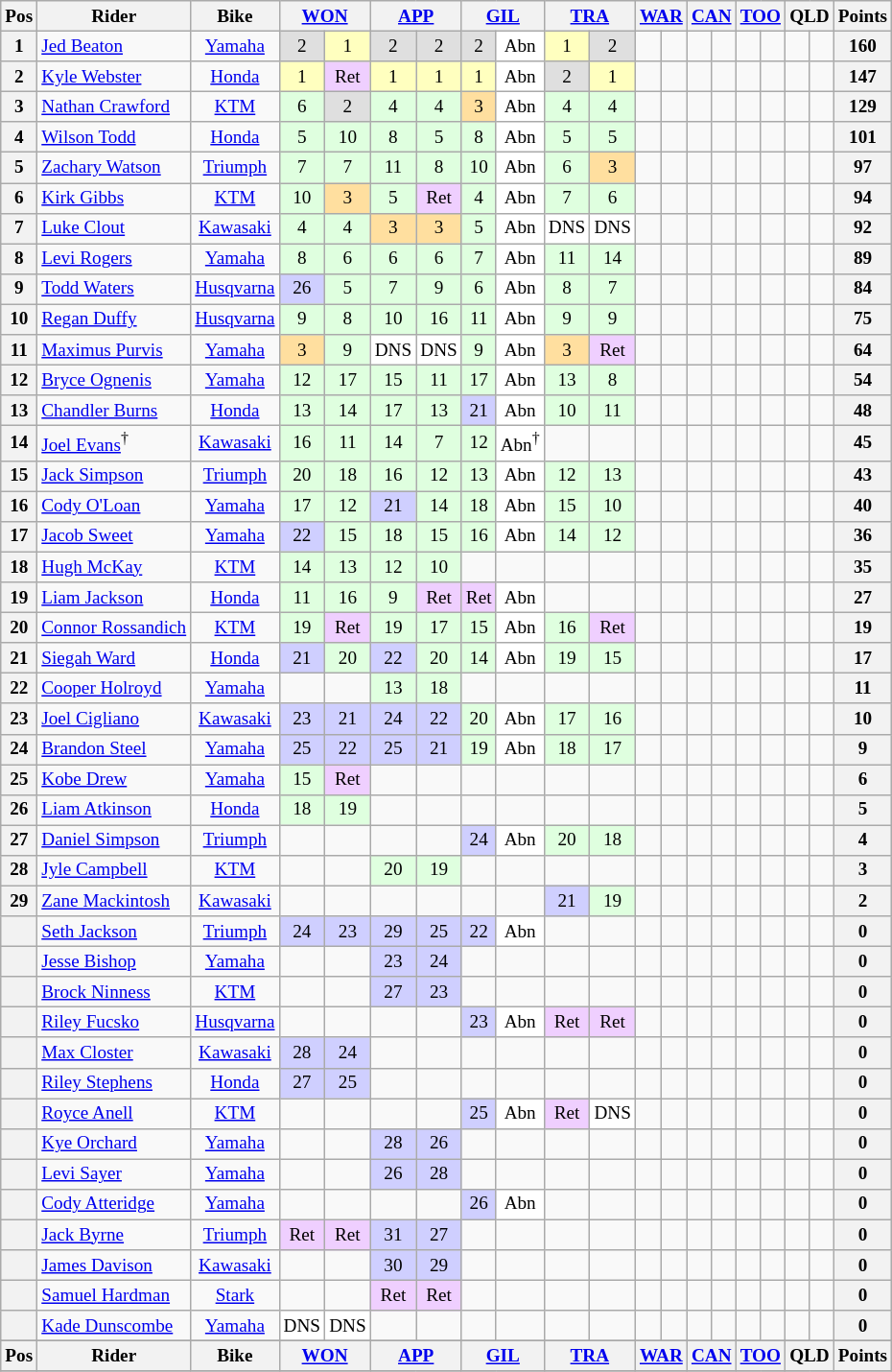<table class="wikitable" style="font-size: 80%; text-align:center">
<tr valign="top">
<th valign="middle">Pos</th>
<th valign="middle">Rider</th>
<th valign="middle">Bike</th>
<th colspan=2><a href='#'>WON</a><br></th>
<th colspan=2><a href='#'>APP</a><br></th>
<th colspan=2><a href='#'>GIL</a><br></th>
<th colspan=2><a href='#'>TRA</a><br></th>
<th colspan=2><a href='#'>WAR</a><br></th>
<th colspan=2><a href='#'>CAN</a><br></th>
<th colspan=2><a href='#'>TOO</a><br></th>
<th colspan=2>QLD<br></th>
<th valign="middle">Points</th>
</tr>
<tr>
<th>1</th>
<td align=left> <a href='#'>Jed Beaton</a></td>
<td><a href='#'>Yamaha</a></td>
<td style="background:#dfdfdf;">2</td>
<td style="background:#ffffbf;">1</td>
<td style="background:#dfdfdf;">2</td>
<td style="background:#dfdfdf;">2</td>
<td style="background:#dfdfdf;">2</td>
<td style="background:#ffffff;">Abn</td>
<td style="background:#ffffbf;">1</td>
<td style="background:#dfdfdf;">2</td>
<td></td>
<td></td>
<td></td>
<td></td>
<td></td>
<td></td>
<td></td>
<td></td>
<th>160</th>
</tr>
<tr>
<th>2</th>
<td align=left> <a href='#'>Kyle Webster</a></td>
<td><a href='#'>Honda</a></td>
<td style="background:#ffffbf;">1</td>
<td style="background:#efcfff;">Ret</td>
<td style="background:#ffffbf;">1</td>
<td style="background:#ffffbf;">1</td>
<td style="background:#ffffbf;">1</td>
<td style="background:#ffffff;">Abn</td>
<td style="background:#dfdfdf;">2</td>
<td style="background:#ffffbf;">1</td>
<td></td>
<td></td>
<td></td>
<td></td>
<td></td>
<td></td>
<td></td>
<td></td>
<th>147</th>
</tr>
<tr>
<th>3</th>
<td align=left> <a href='#'>Nathan Crawford</a></td>
<td><a href='#'>KTM</a></td>
<td style="background:#dfffdf;">6</td>
<td style="background:#dfdfdf;">2</td>
<td style="background:#dfffdf;">4</td>
<td style="background:#dfffdf;">4</td>
<td style="background:#ffdf9f;">3</td>
<td style="background:#ffffff;">Abn</td>
<td style="background:#dfffdf;">4</td>
<td style="background:#dfffdf;">4</td>
<td></td>
<td></td>
<td></td>
<td></td>
<td></td>
<td></td>
<td></td>
<td></td>
<th>129</th>
</tr>
<tr>
<th>4</th>
<td align=left> <a href='#'>Wilson Todd</a></td>
<td><a href='#'>Honda</a></td>
<td style="background:#dfffdf;">5</td>
<td style="background:#dfffdf;">10</td>
<td style="background:#dfffdf;">8</td>
<td style="background:#dfffdf;">5</td>
<td style="background:#dfffdf;">8</td>
<td style="background:#ffffff;">Abn</td>
<td style="background:#dfffdf;">5</td>
<td style="background:#dfffdf;">5</td>
<td></td>
<td></td>
<td></td>
<td></td>
<td></td>
<td></td>
<td></td>
<td></td>
<th>101</th>
</tr>
<tr>
<th>5</th>
<td align=left> <a href='#'>Zachary Watson</a></td>
<td><a href='#'>Triumph</a></td>
<td style="background:#dfffdf;">7</td>
<td style="background:#dfffdf;">7</td>
<td style="background:#dfffdf;">11</td>
<td style="background:#dfffdf;">8</td>
<td style="background:#dfffdf;">10</td>
<td style="background:#ffffff;">Abn</td>
<td style="background:#dfffdf;">6</td>
<td style="background:#ffdf9f;">3</td>
<td></td>
<td></td>
<td></td>
<td></td>
<td></td>
<td></td>
<td></td>
<td></td>
<th>97</th>
</tr>
<tr>
<th>6</th>
<td align=left> <a href='#'>Kirk Gibbs</a></td>
<td><a href='#'>KTM</a></td>
<td style="background:#dfffdf;">10</td>
<td style="background:#ffdf9f;">3</td>
<td style="background:#dfffdf;">5</td>
<td style="background:#efcfff;">Ret</td>
<td style="background:#dfffdf;">4</td>
<td style="background:#ffffff;">Abn</td>
<td style="background:#dfffdf;">7</td>
<td style="background:#dfffdf;">6</td>
<td></td>
<td></td>
<td></td>
<td></td>
<td></td>
<td></td>
<td></td>
<td></td>
<th>94</th>
</tr>
<tr>
<th>7</th>
<td align=left> <a href='#'>Luke Clout</a></td>
<td><a href='#'>Kawasaki</a></td>
<td style="background:#dfffdf;">4</td>
<td style="background:#dfffdf;">4</td>
<td style="background:#ffdf9f;">3</td>
<td style="background:#ffdf9f;">3</td>
<td style="background:#dfffdf;">5</td>
<td style="background:#ffffff;">Abn</td>
<td style="background:#ffffff;">DNS</td>
<td style="background:#ffffff;">DNS</td>
<td></td>
<td></td>
<td></td>
<td></td>
<td></td>
<td></td>
<td></td>
<td></td>
<th>92</th>
</tr>
<tr>
<th>8</th>
<td align=left> <a href='#'>Levi Rogers</a></td>
<td><a href='#'>Yamaha</a></td>
<td style="background:#dfffdf;">8</td>
<td style="background:#dfffdf;">6</td>
<td style="background:#dfffdf;">6</td>
<td style="background:#dfffdf;">6</td>
<td style="background:#dfffdf;">7</td>
<td style="background:#ffffff;">Abn</td>
<td style="background:#dfffdf;">11</td>
<td style="background:#dfffdf;">14</td>
<td></td>
<td></td>
<td></td>
<td></td>
<td></td>
<td></td>
<td></td>
<td></td>
<th>89</th>
</tr>
<tr>
<th>9</th>
<td align=left> <a href='#'>Todd Waters</a></td>
<td><a href='#'>Husqvarna</a></td>
<td style="background:#cfcfff;">26</td>
<td style="background:#dfffdf;">5</td>
<td style="background:#dfffdf;">7</td>
<td style="background:#dfffdf;">9</td>
<td style="background:#dfffdf;">6</td>
<td style="background:#ffffff;">Abn</td>
<td style="background:#dfffdf;">8</td>
<td style="background:#dfffdf;">7</td>
<td></td>
<td></td>
<td></td>
<td></td>
<td></td>
<td></td>
<td></td>
<td></td>
<th>84</th>
</tr>
<tr>
<th>10</th>
<td align=left> <a href='#'>Regan Duffy</a></td>
<td><a href='#'>Husqvarna</a></td>
<td style="background:#dfffdf;">9</td>
<td style="background:#dfffdf;">8</td>
<td style="background:#dfffdf;">10</td>
<td style="background:#dfffdf;">16</td>
<td style="background:#dfffdf;">11</td>
<td style="background:#ffffff;">Abn</td>
<td style="background:#dfffdf;">9</td>
<td style="background:#dfffdf;">9</td>
<td></td>
<td></td>
<td></td>
<td></td>
<td></td>
<td></td>
<td></td>
<td></td>
<th>75</th>
</tr>
<tr>
<th>11</th>
<td align=left> <a href='#'>Maximus Purvis</a></td>
<td><a href='#'>Yamaha</a></td>
<td style="background:#ffdf9f;">3</td>
<td style="background:#dfffdf;">9</td>
<td style="background:#ffffff;">DNS</td>
<td style="background:#ffffff;">DNS</td>
<td style="background:#dfffdf;">9</td>
<td style="background:#ffffff;">Abn</td>
<td style="background:#ffdf9f;">3</td>
<td style="background:#efcfff;">Ret</td>
<td></td>
<td></td>
<td></td>
<td></td>
<td></td>
<td></td>
<td></td>
<td></td>
<th>64</th>
</tr>
<tr>
<th>12</th>
<td align=left> <a href='#'>Bryce Ognenis</a></td>
<td><a href='#'>Yamaha</a></td>
<td style="background:#dfffdf;">12</td>
<td style="background:#dfffdf;">17</td>
<td style="background:#dfffdf;">15</td>
<td style="background:#dfffdf;">11</td>
<td style="background:#dfffdf;">17</td>
<td style="background:#ffffff;">Abn</td>
<td style="background:#dfffdf;">13</td>
<td style="background:#dfffdf;">8</td>
<td></td>
<td></td>
<td></td>
<td></td>
<td></td>
<td></td>
<td></td>
<td></td>
<th>54</th>
</tr>
<tr>
<th>13</th>
<td align=left> <a href='#'>Chandler Burns</a></td>
<td><a href='#'>Honda</a></td>
<td style="background:#dfffdf;">13</td>
<td style="background:#dfffdf;">14</td>
<td style="background:#dfffdf;">17</td>
<td style="background:#dfffdf;">13</td>
<td style="background:#cfcfff;">21</td>
<td style="background:#ffffff;">Abn</td>
<td style="background:#dfffdf;">10</td>
<td style="background:#dfffdf;">11</td>
<td></td>
<td></td>
<td></td>
<td></td>
<td></td>
<td></td>
<td></td>
<td></td>
<th>48</th>
</tr>
<tr>
<th>14</th>
<td align=left> <a href='#'>Joel Evans</a><sup>†</sup></td>
<td><a href='#'>Kawasaki</a></td>
<td style="background:#dfffdf;">16</td>
<td style="background:#dfffdf;">11</td>
<td style="background:#dfffdf;">14</td>
<td style="background:#dfffdf;">7</td>
<td style="background:#dfffdf;">12</td>
<td style="background:#ffffff;">Abn<sup>†</sup></td>
<td></td>
<td></td>
<td></td>
<td></td>
<td></td>
<td></td>
<td></td>
<td></td>
<td></td>
<td></td>
<th>45</th>
</tr>
<tr>
<th>15</th>
<td align=left> <a href='#'>Jack Simpson</a></td>
<td><a href='#'>Triumph</a></td>
<td style="background:#dfffdf;">20</td>
<td style="background:#dfffdf;">18</td>
<td style="background:#dfffdf;">16</td>
<td style="background:#dfffdf;">12</td>
<td style="background:#dfffdf;">13</td>
<td style="background:#ffffff;">Abn</td>
<td style="background:#dfffdf;">12</td>
<td style="background:#dfffdf;">13</td>
<td></td>
<td></td>
<td></td>
<td></td>
<td></td>
<td></td>
<td></td>
<td></td>
<th>43</th>
</tr>
<tr>
<th>16</th>
<td align=left> <a href='#'>Cody O'Loan</a></td>
<td><a href='#'>Yamaha</a></td>
<td style="background:#dfffdf;">17</td>
<td style="background:#dfffdf;">12</td>
<td style="background:#cfcfff;">21</td>
<td style="background:#dfffdf;">14</td>
<td style="background:#dfffdf;">18</td>
<td style="background:#ffffff;">Abn</td>
<td style="background:#dfffdf;">15</td>
<td style="background:#dfffdf;">10</td>
<td></td>
<td></td>
<td></td>
<td></td>
<td></td>
<td></td>
<td></td>
<td></td>
<th>40</th>
</tr>
<tr>
<th>17</th>
<td align=left> <a href='#'>Jacob Sweet</a></td>
<td><a href='#'>Yamaha</a></td>
<td style="background:#cfcfff;">22</td>
<td style="background:#dfffdf;">15</td>
<td style="background:#dfffdf;">18</td>
<td style="background:#dfffdf;">15</td>
<td style="background:#dfffdf;">16</td>
<td style="background:#ffffff;">Abn</td>
<td style="background:#dfffdf;">14</td>
<td style="background:#dfffdf;">12</td>
<td></td>
<td></td>
<td></td>
<td></td>
<td></td>
<td></td>
<td></td>
<td></td>
<th>36</th>
</tr>
<tr>
<th>18</th>
<td align=left> <a href='#'>Hugh McKay</a></td>
<td><a href='#'>KTM</a></td>
<td style="background:#dfffdf;">14</td>
<td style="background:#dfffdf;">13</td>
<td style="background:#dfffdf;">12</td>
<td style="background:#dfffdf;">10</td>
<td></td>
<td></td>
<td></td>
<td></td>
<td></td>
<td></td>
<td></td>
<td></td>
<td></td>
<td></td>
<td></td>
<td></td>
<th>35</th>
</tr>
<tr>
<th>19</th>
<td align=left> <a href='#'>Liam Jackson</a></td>
<td><a href='#'>Honda</a></td>
<td style="background:#dfffdf;">11</td>
<td style="background:#dfffdf;">16</td>
<td style="background:#dfffdf;">9</td>
<td style="background:#efcfff;">Ret</td>
<td style="background:#efcfff;">Ret</td>
<td style="background:#ffffff;">Abn</td>
<td></td>
<td></td>
<td></td>
<td></td>
<td></td>
<td></td>
<td></td>
<td></td>
<td></td>
<td></td>
<th>27</th>
</tr>
<tr>
<th>20</th>
<td align=left> <a href='#'>Connor Rossandich</a></td>
<td><a href='#'>KTM</a></td>
<td style="background:#dfffdf;">19</td>
<td style="background:#efcfff;">Ret</td>
<td style="background:#dfffdf;">19</td>
<td style="background:#dfffdf;">17</td>
<td style="background:#dfffdf;">15</td>
<td style="background:#ffffff;">Abn</td>
<td style="background:#dfffdf;">16</td>
<td style="background:#efcfff;">Ret</td>
<td></td>
<td></td>
<td></td>
<td></td>
<td></td>
<td></td>
<td></td>
<td></td>
<th>19</th>
</tr>
<tr>
<th>21</th>
<td align=left> <a href='#'>Siegah Ward</a></td>
<td><a href='#'>Honda</a></td>
<td style="background:#cfcfff;">21</td>
<td style="background:#dfffdf;">20</td>
<td style="background:#cfcfff;">22</td>
<td style="background:#dfffdf;">20</td>
<td style="background:#dfffdf;">14</td>
<td style="background:#ffffff;">Abn</td>
<td style="background:#dfffdf;">19</td>
<td style="background:#dfffdf;">15</td>
<td></td>
<td></td>
<td></td>
<td></td>
<td></td>
<td></td>
<td></td>
<td></td>
<th>17</th>
</tr>
<tr>
<th>22</th>
<td align=left> <a href='#'>Cooper Holroyd</a></td>
<td><a href='#'>Yamaha</a></td>
<td></td>
<td></td>
<td style="background:#dfffdf;">13</td>
<td style="background:#dfffdf;">18</td>
<td></td>
<td></td>
<td></td>
<td></td>
<td></td>
<td></td>
<td></td>
<td></td>
<td></td>
<td></td>
<td></td>
<td></td>
<th>11</th>
</tr>
<tr>
<th>23</th>
<td align=left> <a href='#'>Joel Cigliano</a></td>
<td><a href='#'>Kawasaki</a></td>
<td style="background:#cfcfff;">23</td>
<td style="background:#cfcfff;">21</td>
<td style="background:#cfcfff;">24</td>
<td style="background:#cfcfff;">22</td>
<td style="background:#dfffdf;">20</td>
<td style="background:#ffffff;">Abn</td>
<td style="background:#dfffdf;">17</td>
<td style="background:#dfffdf;">16</td>
<td></td>
<td></td>
<td></td>
<td></td>
<td></td>
<td></td>
<td></td>
<td></td>
<th>10</th>
</tr>
<tr>
<th>24</th>
<td align=left> <a href='#'>Brandon Steel</a></td>
<td><a href='#'>Yamaha</a></td>
<td style="background:#cfcfff;">25</td>
<td style="background:#cfcfff;">22</td>
<td style="background:#cfcfff;">25</td>
<td style="background:#cfcfff;">21</td>
<td style="background:#dfffdf;">19</td>
<td style="background:#ffffff;">Abn</td>
<td style="background:#dfffdf;">18</td>
<td style="background:#dfffdf;">17</td>
<td></td>
<td></td>
<td></td>
<td></td>
<td></td>
<td></td>
<td></td>
<td></td>
<th>9</th>
</tr>
<tr>
<th>25</th>
<td align=left> <a href='#'>Kobe Drew</a></td>
<td><a href='#'>Yamaha</a></td>
<td style="background:#dfffdf;">15</td>
<td style="background:#efcfff;">Ret</td>
<td></td>
<td></td>
<td></td>
<td></td>
<td></td>
<td></td>
<td></td>
<td></td>
<td></td>
<td></td>
<td></td>
<td></td>
<td></td>
<td></td>
<th>6</th>
</tr>
<tr>
<th>26</th>
<td align=left> <a href='#'>Liam Atkinson</a></td>
<td><a href='#'>Honda</a></td>
<td style="background:#dfffdf;">18</td>
<td style="background:#dfffdf;">19</td>
<td></td>
<td></td>
<td></td>
<td></td>
<td></td>
<td></td>
<td></td>
<td></td>
<td></td>
<td></td>
<td></td>
<td></td>
<td></td>
<td></td>
<th>5</th>
</tr>
<tr>
<th>27</th>
<td align=left> <a href='#'>Daniel Simpson</a></td>
<td><a href='#'>Triumph</a></td>
<td></td>
<td></td>
<td></td>
<td></td>
<td style="background:#cfcfff;">24</td>
<td style="background:#ffffff;">Abn</td>
<td style="background:#dfffdf;">20</td>
<td style="background:#dfffdf;">18</td>
<td></td>
<td></td>
<td></td>
<td></td>
<td></td>
<td></td>
<td></td>
<td></td>
<th>4</th>
</tr>
<tr>
<th>28</th>
<td align=left> <a href='#'>Jyle Campbell</a></td>
<td><a href='#'>KTM</a></td>
<td></td>
<td></td>
<td style="background:#dfffdf;">20</td>
<td style="background:#dfffdf;">19</td>
<td></td>
<td></td>
<td></td>
<td></td>
<td></td>
<td></td>
<td></td>
<td></td>
<td></td>
<td></td>
<td></td>
<td></td>
<th>3</th>
</tr>
<tr>
<th>29</th>
<td align=left> <a href='#'>Zane Mackintosh</a></td>
<td><a href='#'>Kawasaki</a></td>
<td></td>
<td></td>
<td></td>
<td></td>
<td></td>
<td></td>
<td style="background:#cfcfff;">21</td>
<td style="background:#dfffdf;">19</td>
<td></td>
<td></td>
<td></td>
<td></td>
<td></td>
<td></td>
<td></td>
<td></td>
<th>2</th>
</tr>
<tr>
<th></th>
<td align=left> <a href='#'>Seth Jackson</a></td>
<td><a href='#'>Triumph</a></td>
<td style="background:#cfcfff;">24</td>
<td style="background:#cfcfff;">23</td>
<td style="background:#cfcfff;">29</td>
<td style="background:#cfcfff;">25</td>
<td style="background:#cfcfff;">22</td>
<td style="background:#ffffff;">Abn</td>
<td></td>
<td></td>
<td></td>
<td></td>
<td></td>
<td></td>
<td></td>
<td></td>
<td></td>
<td></td>
<th>0</th>
</tr>
<tr>
<th></th>
<td align=left> <a href='#'>Jesse Bishop</a></td>
<td><a href='#'>Yamaha</a></td>
<td></td>
<td></td>
<td style="background:#cfcfff;">23</td>
<td style="background:#cfcfff;">24</td>
<td></td>
<td></td>
<td></td>
<td></td>
<td></td>
<td></td>
<td></td>
<td></td>
<td></td>
<td></td>
<td></td>
<td></td>
<th>0</th>
</tr>
<tr>
<th></th>
<td align=left> <a href='#'>Brock Ninness</a></td>
<td><a href='#'>KTM</a></td>
<td></td>
<td></td>
<td style="background:#cfcfff;">27</td>
<td style="background:#cfcfff;">23</td>
<td></td>
<td></td>
<td></td>
<td></td>
<td></td>
<td></td>
<td></td>
<td></td>
<td></td>
<td></td>
<td></td>
<td></td>
<th>0</th>
</tr>
<tr>
<th></th>
<td align=left> <a href='#'>Riley Fucsko</a></td>
<td><a href='#'>Husqvarna</a></td>
<td></td>
<td></td>
<td></td>
<td></td>
<td style="background:#cfcfff;">23</td>
<td style="background:#ffffff;">Abn</td>
<td style="background:#efcfff;">Ret</td>
<td style="background:#efcfff;">Ret</td>
<td></td>
<td></td>
<td></td>
<td></td>
<td></td>
<td></td>
<td></td>
<td></td>
<th>0</th>
</tr>
<tr>
<th></th>
<td align=left> <a href='#'>Max Closter</a></td>
<td><a href='#'>Kawasaki</a></td>
<td style="background:#cfcfff;">28</td>
<td style="background:#cfcfff;">24</td>
<td></td>
<td></td>
<td></td>
<td></td>
<td></td>
<td></td>
<td></td>
<td></td>
<td></td>
<td></td>
<td></td>
<td></td>
<td></td>
<td></td>
<th>0</th>
</tr>
<tr>
<th></th>
<td align=left> <a href='#'>Riley Stephens</a></td>
<td><a href='#'>Honda</a></td>
<td style="background:#cfcfff;">27</td>
<td style="background:#cfcfff;">25</td>
<td></td>
<td></td>
<td></td>
<td></td>
<td></td>
<td></td>
<td></td>
<td></td>
<td></td>
<td></td>
<td></td>
<td></td>
<td></td>
<td></td>
<th>0</th>
</tr>
<tr>
<th></th>
<td align=left> <a href='#'>Royce Anell</a></td>
<td><a href='#'>KTM</a></td>
<td></td>
<td></td>
<td></td>
<td></td>
<td style="background:#cfcfff;">25</td>
<td style="background:#ffffff;">Abn</td>
<td style="background:#efcfff;">Ret</td>
<td style="background:#ffffff;">DNS</td>
<td></td>
<td></td>
<td></td>
<td></td>
<td></td>
<td></td>
<td></td>
<td></td>
<th>0</th>
</tr>
<tr>
<th></th>
<td align=left> <a href='#'>Kye Orchard</a></td>
<td><a href='#'>Yamaha</a></td>
<td></td>
<td></td>
<td style="background:#cfcfff;">28</td>
<td style="background:#cfcfff;">26</td>
<td></td>
<td></td>
<td></td>
<td></td>
<td></td>
<td></td>
<td></td>
<td></td>
<td></td>
<td></td>
<td></td>
<td></td>
<th>0</th>
</tr>
<tr>
<th></th>
<td align=left> <a href='#'>Levi Sayer</a></td>
<td><a href='#'>Yamaha</a></td>
<td></td>
<td></td>
<td style="background:#cfcfff;">26</td>
<td style="background:#cfcfff;">28</td>
<td></td>
<td></td>
<td></td>
<td></td>
<td></td>
<td></td>
<td></td>
<td></td>
<td></td>
<td></td>
<td></td>
<td></td>
<th>0</th>
</tr>
<tr>
<th></th>
<td align=left> <a href='#'>Cody Atteridge</a></td>
<td><a href='#'>Yamaha</a></td>
<td></td>
<td></td>
<td></td>
<td></td>
<td style="background:#cfcfff;">26</td>
<td style="background:#ffffff;">Abn</td>
<td></td>
<td></td>
<td></td>
<td></td>
<td></td>
<td></td>
<td></td>
<td></td>
<td></td>
<td></td>
<th>0</th>
</tr>
<tr>
<th></th>
<td align=left> <a href='#'>Jack Byrne</a></td>
<td><a href='#'>Triumph</a></td>
<td style="background:#efcfff;">Ret</td>
<td style="background:#efcfff;">Ret</td>
<td style="background:#cfcfff;">31</td>
<td style="background:#cfcfff;">27</td>
<td></td>
<td></td>
<td></td>
<td></td>
<td></td>
<td></td>
<td></td>
<td></td>
<td></td>
<td></td>
<td></td>
<td></td>
<th>0</th>
</tr>
<tr>
<th></th>
<td align=left> <a href='#'>James Davison</a></td>
<td><a href='#'>Kawasaki</a></td>
<td></td>
<td></td>
<td style="background:#cfcfff;">30</td>
<td style="background:#cfcfff;">29</td>
<td></td>
<td></td>
<td></td>
<td></td>
<td></td>
<td></td>
<td></td>
<td></td>
<td></td>
<td></td>
<td></td>
<td></td>
<th>0</th>
</tr>
<tr>
<th></th>
<td align=left> <a href='#'>Samuel Hardman</a></td>
<td><a href='#'>Stark</a></td>
<td></td>
<td></td>
<td style="background:#efcfff;">Ret</td>
<td style="background:#efcfff;">Ret</td>
<td></td>
<td></td>
<td></td>
<td></td>
<td></td>
<td></td>
<td></td>
<td></td>
<td></td>
<td></td>
<td></td>
<td></td>
<th>0</th>
</tr>
<tr>
<th></th>
<td align=left> <a href='#'>Kade Dunscombe</a></td>
<td><a href='#'>Yamaha</a></td>
<td style="background:#ffffff;">DNS</td>
<td style="background:#ffffff;">DNS</td>
<td></td>
<td></td>
<td></td>
<td></td>
<td></td>
<td></td>
<td></td>
<td></td>
<td></td>
<td></td>
<td></td>
<td></td>
<td></td>
<td></td>
<th>0</th>
</tr>
<tr>
</tr>
<tr valign="top">
<th valign="middle">Pos</th>
<th valign="middle">Rider</th>
<th valign="middle">Bike</th>
<th colspan=2><a href='#'>WON</a><br></th>
<th colspan=2><a href='#'>APP</a><br></th>
<th colspan=2><a href='#'>GIL</a><br></th>
<th colspan=2><a href='#'>TRA</a><br></th>
<th colspan=2><a href='#'>WAR</a><br></th>
<th colspan=2><a href='#'>CAN</a><br></th>
<th colspan=2><a href='#'>TOO</a><br></th>
<th colspan=2>QLD<br></th>
<th valign="middle">Points</th>
</tr>
<tr>
</tr>
</table>
